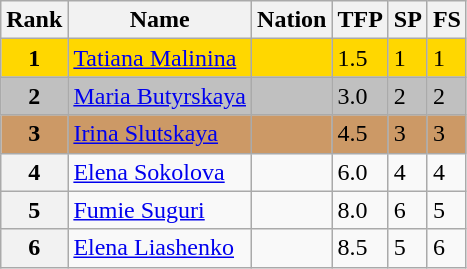<table class="wikitable">
<tr>
<th>Rank</th>
<th>Name</th>
<th>Nation</th>
<th>TFP</th>
<th>SP</th>
<th>FS</th>
</tr>
<tr bgcolor="gold">
<td align="center"><strong>1</strong></td>
<td><a href='#'>Tatiana Malinina</a></td>
<td></td>
<td>1.5</td>
<td>1</td>
<td>1</td>
</tr>
<tr bgcolor="silver">
<td align="center"><strong>2</strong></td>
<td><a href='#'>Maria Butyrskaya</a></td>
<td></td>
<td>3.0</td>
<td>2</td>
<td>2</td>
</tr>
<tr bgcolor="cc9966">
<td align="center"><strong>3</strong></td>
<td><a href='#'>Irina Slutskaya</a></td>
<td></td>
<td>4.5</td>
<td>3</td>
<td>3</td>
</tr>
<tr>
<th>4</th>
<td><a href='#'>Elena Sokolova</a></td>
<td></td>
<td>6.0</td>
<td>4</td>
<td>4</td>
</tr>
<tr>
<th>5</th>
<td><a href='#'>Fumie Suguri</a></td>
<td></td>
<td>8.0</td>
<td>6</td>
<td>5</td>
</tr>
<tr>
<th>6</th>
<td><a href='#'>Elena Liashenko</a></td>
<td></td>
<td>8.5</td>
<td>5</td>
<td>6</td>
</tr>
</table>
